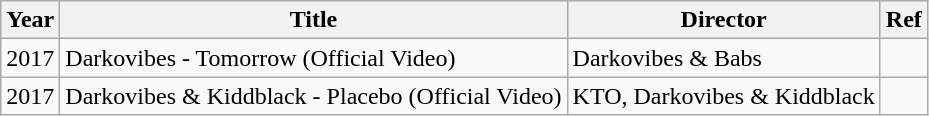<table class="wikitable">
<tr>
<th>Year</th>
<th>Title</th>
<th>Director</th>
<th>Ref</th>
</tr>
<tr>
<td>2017</td>
<td>Darkovibes - Tomorrow (Official Video)</td>
<td>Darkovibes & Babs</td>
<td></td>
</tr>
<tr>
<td>2017</td>
<td>Darkovibes & Kiddblack - Placebo (Official Video)</td>
<td>KTO, Darkovibes & Kiddblack</td>
<td></td>
</tr>
</table>
